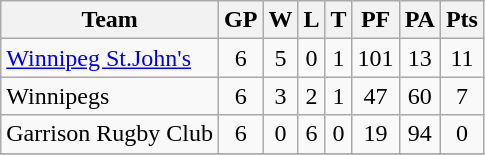<table class="wikitable">
<tr>
<th>Team</th>
<th>GP</th>
<th>W</th>
<th>L</th>
<th>T</th>
<th>PF</th>
<th>PA</th>
<th>Pts</th>
</tr>
<tr align="center">
<td align="left"><a href='#'>Winnipeg St.John's</a></td>
<td>6</td>
<td>5</td>
<td>0</td>
<td>1</td>
<td>101</td>
<td>13</td>
<td>11</td>
</tr>
<tr align="center">
<td align="left">Winnipegs</td>
<td>6</td>
<td>3</td>
<td>2</td>
<td>1</td>
<td>47</td>
<td>60</td>
<td>7</td>
</tr>
<tr align="center">
<td align="left">Garrison Rugby Club</td>
<td>6</td>
<td>0</td>
<td>6</td>
<td>0</td>
<td>19</td>
<td>94</td>
<td>0</td>
</tr>
<tr align="center">
</tr>
</table>
